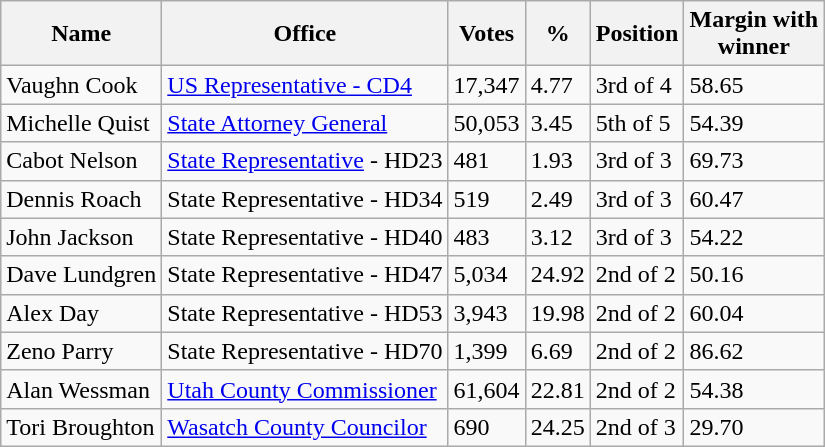<table class="wikitable sortable">
<tr>
<th>Name</th>
<th>Office</th>
<th>Votes</th>
<th>%</th>
<th>Position</th>
<th>Margin with<br>winner</th>
</tr>
<tr>
<td>Vaughn Cook</td>
<td><a href='#'>US Representative - CD4</a></td>
<td>17,347</td>
<td>4.77</td>
<td>3rd of 4</td>
<td>58.65</td>
</tr>
<tr>
<td>Michelle Quist</td>
<td><a href='#'>State Attorney General</a></td>
<td>50,053</td>
<td>3.45</td>
<td>5th of 5</td>
<td>54.39</td>
</tr>
<tr>
<td>Cabot Nelson</td>
<td><a href='#'>State Representative</a> - HD23</td>
<td>481</td>
<td>1.93</td>
<td>3rd of 3</td>
<td>69.73</td>
</tr>
<tr>
<td>Dennis Roach</td>
<td>State Representative - HD34</td>
<td>519</td>
<td>2.49</td>
<td>3rd of 3</td>
<td>60.47</td>
</tr>
<tr>
<td>John Jackson</td>
<td>State Representative - HD40</td>
<td>483</td>
<td>3.12</td>
<td>3rd of 3</td>
<td>54.22</td>
</tr>
<tr>
<td>Dave Lundgren</td>
<td>State Representative - HD47</td>
<td>5,034</td>
<td>24.92</td>
<td>2nd of 2</td>
<td>50.16</td>
</tr>
<tr>
<td>Alex Day</td>
<td>State Representative - HD53</td>
<td>3,943</td>
<td>19.98</td>
<td>2nd of 2</td>
<td>60.04</td>
</tr>
<tr>
<td>Zeno Parry</td>
<td>State Representative - HD70</td>
<td>1,399</td>
<td>6.69</td>
<td>2nd of 2</td>
<td>86.62</td>
</tr>
<tr>
<td>Alan Wessman</td>
<td><a href='#'>Utah County Commissioner</a></td>
<td>61,604</td>
<td>22.81</td>
<td>2nd of 2</td>
<td>54.38</td>
</tr>
<tr>
<td>Tori Broughton</td>
<td><a href='#'>Wasatch County Councilor</a></td>
<td>690</td>
<td>24.25</td>
<td>2nd of 3</td>
<td>29.70</td>
</tr>
</table>
